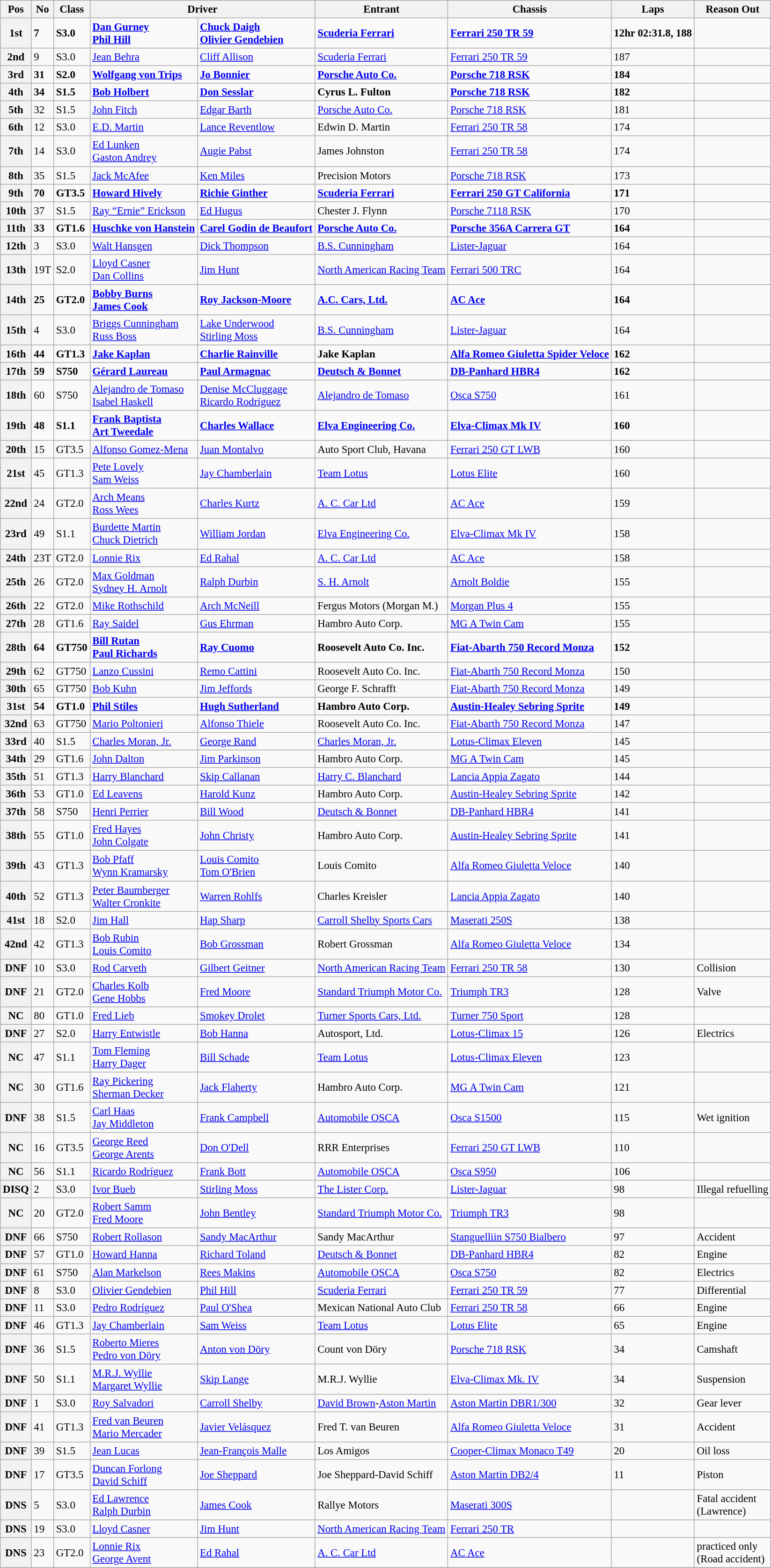<table class="wikitable" style="font-size: 95%;">
<tr>
<th>Pos</th>
<th>No</th>
<th>Class</th>
<th colspan=2>Driver</th>
<th>Entrant</th>
<th>Chassis</th>
<th>Laps</th>
<th>Reason Out</th>
</tr>
<tr>
<th><strong>1st</strong></th>
<td><strong>7</strong></td>
<td><strong>S3.0</strong></td>
<td> <strong><a href='#'>Dan Gurney</a></strong><br> <strong><a href='#'>Phil Hill</a></strong></td>
<td> <strong><a href='#'>Chuck Daigh</a></strong><br> <strong><a href='#'>Olivier Gendebien</a></strong></td>
<td><strong><a href='#'>Scuderia Ferrari</a></strong></td>
<td><strong><a href='#'>Ferrari 250 TR 59</a></strong></td>
<td><strong>12hr 02:31.8, 188</strong></td>
<td></td>
</tr>
<tr>
<th>2nd</th>
<td>9</td>
<td>S3.0</td>
<td> <a href='#'>Jean Behra</a></td>
<td> <a href='#'>Cliff Allison</a></td>
<td><a href='#'>Scuderia Ferrari</a></td>
<td><a href='#'>Ferrari 250 TR 59</a></td>
<td>187</td>
<td></td>
</tr>
<tr>
<th><strong>3rd</strong></th>
<td><strong>31</strong></td>
<td><strong>S2.0</strong></td>
<td> <strong><a href='#'>Wolfgang von Trips</a></strong></td>
<td> <strong><a href='#'>Jo Bonnier</a></strong></td>
<td><strong><a href='#'>Porsche Auto Co.</a></strong></td>
<td><strong><a href='#'>Porsche 718 RSK</a></strong></td>
<td><strong>184</strong></td>
<td></td>
</tr>
<tr>
<th><strong>4th</strong></th>
<td><strong>34</strong></td>
<td><strong>S1.5</strong></td>
<td> <strong><a href='#'>Bob Holbert</a></strong></td>
<td> <strong><a href='#'>Don Sesslar</a></strong></td>
<td><strong>Cyrus L. Fulton</strong></td>
<td><strong><a href='#'>Porsche 718 RSK</a></strong></td>
<td><strong>182</strong></td>
<td></td>
</tr>
<tr>
<th>5th</th>
<td>32</td>
<td>S1.5</td>
<td> <a href='#'>John Fitch</a></td>
<td> <a href='#'>Edgar Barth</a></td>
<td><a href='#'>Porsche Auto Co.</a></td>
<td><a href='#'>Porsche 718 RSK</a></td>
<td>181</td>
<td></td>
</tr>
<tr>
<th>6th</th>
<td>12</td>
<td>S3.0</td>
<td> <a href='#'>E.D. Martin</a></td>
<td> <a href='#'>Lance Reventlow</a></td>
<td>Edwin D. Martin</td>
<td><a href='#'>Ferrari 250 TR 58</a></td>
<td>174</td>
<td></td>
</tr>
<tr>
<th>7th</th>
<td>14</td>
<td>S3.0</td>
<td> <a href='#'>Ed Lunken</a><br> <a href='#'>Gaston Andrey</a></td>
<td> <a href='#'>Augie Pabst</a></td>
<td>James Johnston</td>
<td><a href='#'>Ferrari 250 TR 58</a></td>
<td>174</td>
<td></td>
</tr>
<tr>
<th>8th</th>
<td>35</td>
<td>S1.5</td>
<td> <a href='#'>Jack McAfee</a></td>
<td> <a href='#'>Ken Miles</a></td>
<td>Precision Motors</td>
<td><a href='#'>Porsche 718 RSK</a></td>
<td>173</td>
<td></td>
</tr>
<tr>
<th><strong>9th</strong></th>
<td><strong>70</strong></td>
<td><strong>GT3.5</strong></td>
<td> <strong><a href='#'>Howard Hively</a></strong></td>
<td> <strong><a href='#'>Richie Ginther</a></strong></td>
<td><strong><a href='#'>Scuderia Ferrari</a></strong></td>
<td><strong><a href='#'>Ferrari 250 GT California</a></strong></td>
<td><strong>171</strong></td>
<td></td>
</tr>
<tr>
<th>10th</th>
<td>37</td>
<td>S1.5</td>
<td> <a href='#'>Ray “Ernie” Erickson</a></td>
<td> <a href='#'>Ed Hugus</a></td>
<td>Chester J. Flynn</td>
<td><a href='#'>Porsche 7118 RSK</a></td>
<td>170</td>
<td></td>
</tr>
<tr>
<th><strong>11th</strong></th>
<td><strong>33</strong></td>
<td><strong>GT1.6</strong></td>
<td> <strong><a href='#'>Huschke von Hanstein</a></strong></td>
<td> <strong><a href='#'>Carel Godin de Beaufort</a></strong></td>
<td><strong><a href='#'>Porsche Auto Co.</a></strong></td>
<td><strong><a href='#'>Porsche 356A Carrera GT</a></strong></td>
<td><strong>164</strong></td>
<td></td>
</tr>
<tr>
<th>12th</th>
<td>3</td>
<td>S3.0</td>
<td> <a href='#'>Walt Hansgen</a></td>
<td> <a href='#'>Dick Thompson</a></td>
<td><a href='#'>B.S. Cunningham</a></td>
<td><a href='#'>Lister-Jaguar</a></td>
<td>164</td>
<td></td>
</tr>
<tr>
<th>13th</th>
<td>19T</td>
<td>S2.0</td>
<td> <a href='#'>Lloyd Casner</a><br> <a href='#'>Dan Collins</a></td>
<td> <a href='#'>Jim Hunt</a></td>
<td><a href='#'>North American Racing Team</a></td>
<td><a href='#'>Ferrari 500 TRC</a></td>
<td>164</td>
<td></td>
</tr>
<tr>
<th><strong>14th</strong></th>
<td><strong>25</strong></td>
<td><strong>GT2.0</strong></td>
<td> <strong><a href='#'>Bobby Burns</a></strong><br> <strong><a href='#'>James Cook</a></strong></td>
<td> <strong><a href='#'>Roy Jackson-Moore</a></strong></td>
<td><strong><a href='#'>A.C. Cars, Ltd.</a></strong></td>
<td><strong><a href='#'>AC Ace</a></strong></td>
<td><strong>164</strong></td>
<td></td>
</tr>
<tr>
<th>15th</th>
<td>4</td>
<td>S3.0</td>
<td> <a href='#'>Briggs Cunningham</a><br> <a href='#'>Russ Boss</a></td>
<td> <a href='#'>Lake Underwood</a><br> <a href='#'>Stirling Moss</a></td>
<td><a href='#'>B.S. Cunningham</a></td>
<td><a href='#'>Lister-Jaguar</a></td>
<td>164</td>
<td></td>
</tr>
<tr>
<th><strong>16th</strong></th>
<td><strong>44</strong></td>
<td><strong>GT1.3</strong></td>
<td> <strong><a href='#'>Jake Kaplan</a></strong></td>
<td> <strong><a href='#'>Charlie Rainville</a></strong></td>
<td><strong>Jake Kaplan</strong></td>
<td><strong><a href='#'>Alfa Romeo Giuletta Spider Veloce</a></strong></td>
<td><strong>162</strong></td>
<td></td>
</tr>
<tr>
<th><strong>17th</strong></th>
<td><strong>59</strong></td>
<td><strong>S750</strong></td>
<td> <strong><a href='#'>Gérard Laureau</a></strong></td>
<td> <strong><a href='#'>Paul Armagnac</a></strong></td>
<td><strong><a href='#'>Deutsch & Bonnet</a></strong></td>
<td><strong><a href='#'>DB-Panhard HBR4</a></strong></td>
<td><strong>162</strong></td>
<td></td>
</tr>
<tr>
<th>18th</th>
<td>60</td>
<td>S750</td>
<td> <a href='#'>Alejandro de Tomaso</a><br> <a href='#'>Isabel Haskell</a></td>
<td> <a href='#'>Denise McCluggage</a><br> <a href='#'>Ricardo Rodríguez</a></td>
<td><a href='#'>Alejandro de Tomaso</a></td>
<td><a href='#'>Osca S750</a></td>
<td>161</td>
<td></td>
</tr>
<tr>
<th><strong>19th</strong></th>
<td><strong>48</strong></td>
<td><strong>S1.1</strong></td>
<td> <strong><a href='#'>Frank Baptista</a></strong><br> <strong><a href='#'>Art Tweedale</a></strong></td>
<td> <strong><a href='#'>Charles Wallace</a></strong></td>
<td><strong><a href='#'>Elva Engineering Co.</a></strong></td>
<td><strong><a href='#'>Elva-Climax Mk IV</a></strong></td>
<td><strong>160</strong></td>
<td></td>
</tr>
<tr>
<th>20th</th>
<td>15</td>
<td>GT3.5</td>
<td> <a href='#'>Alfonso Gomez-Mena</a></td>
<td> <a href='#'>Juan Montalvo</a></td>
<td>Auto Sport Club, Havana</td>
<td><a href='#'>Ferrari 250 GT LWB</a></td>
<td>160</td>
<td></td>
</tr>
<tr>
<th>21st</th>
<td>45</td>
<td>GT1.3</td>
<td> <a href='#'>Pete Lovely</a><br> <a href='#'>Sam Weiss</a></td>
<td> <a href='#'>Jay Chamberlain</a></td>
<td><a href='#'>Team Lotus</a></td>
<td><a href='#'>Lotus Elite</a></td>
<td>160</td>
<td></td>
</tr>
<tr>
<th>22nd</th>
<td>24</td>
<td>GT2.0</td>
<td> <a href='#'>Arch Means</a><br> <a href='#'>Ross Wees</a></td>
<td> <a href='#'>Charles Kurtz</a></td>
<td><a href='#'>A. C. Car Ltd</a></td>
<td><a href='#'>AC Ace</a></td>
<td>159</td>
<td></td>
</tr>
<tr>
<th>23rd</th>
<td>49</td>
<td>S1.1</td>
<td> <a href='#'>Burdette Martin</a><br> <a href='#'>Chuck Dietrich</a></td>
<td> <a href='#'>William Jordan</a></td>
<td><a href='#'>Elva Engineering Co.</a></td>
<td><a href='#'>Elva-Climax Mk IV</a></td>
<td>158</td>
<td></td>
</tr>
<tr>
<th>24th</th>
<td>23T</td>
<td>GT2.0</td>
<td> <a href='#'>Lonnie Rix</a></td>
<td> <a href='#'>Ed Rahal</a></td>
<td><a href='#'>A. C. Car Ltd</a></td>
<td><a href='#'>AC Ace</a></td>
<td>158</td>
<td></td>
</tr>
<tr>
<th>25th</th>
<td>26</td>
<td>GT2.0</td>
<td> <a href='#'>Max Goldman</a><br> <a href='#'>Sydney H. Arnolt</a></td>
<td> <a href='#'>Ralph Durbin</a></td>
<td><a href='#'>S. H. Arnolt</a></td>
<td><a href='#'>Arnolt Boldie</a></td>
<td>155</td>
<td></td>
</tr>
<tr>
<th>26th</th>
<td>22</td>
<td>GT2.0</td>
<td> <a href='#'>Mike Rothschild</a></td>
<td> <a href='#'>Arch McNeill</a></td>
<td>Fergus Motors (Morgan M.)</td>
<td><a href='#'>Morgan Plus 4</a></td>
<td>155</td>
<td></td>
</tr>
<tr>
<th>27th</th>
<td>28</td>
<td>GT1.6</td>
<td> <a href='#'>Ray Saidel</a></td>
<td> <a href='#'>Gus Ehrman</a></td>
<td>Hambro Auto Corp.</td>
<td><a href='#'>MG A Twin Cam</a></td>
<td>155</td>
<td></td>
</tr>
<tr>
<th><strong>28th</strong></th>
<td><strong>64</strong></td>
<td><strong>GT750</strong></td>
<td> <strong><a href='#'>Bill Rutan</a></strong><br> <strong><a href='#'>Paul Richards</a></strong></td>
<td> <strong><a href='#'>Ray Cuomo</a></strong></td>
<td><strong>Roosevelt Auto Co. Inc.</strong></td>
<td><strong><a href='#'>Fiat-Abarth 750 Record Monza</a></strong></td>
<td><strong>152</strong></td>
<td></td>
</tr>
<tr>
<th>29th</th>
<td>62</td>
<td>GT750</td>
<td> <a href='#'>Lanzo Cussini</a></td>
<td> <a href='#'>Remo Cattini</a></td>
<td>Roosevelt Auto Co. Inc.</td>
<td><a href='#'>Fiat-Abarth 750 Record Monza</a></td>
<td>150</td>
<td></td>
</tr>
<tr>
<th>30th</th>
<td>65</td>
<td>GT750</td>
<td> <a href='#'>Bob Kuhn</a></td>
<td> <a href='#'>Jim Jeffords</a></td>
<td>George F. Schrafft</td>
<td><a href='#'>Fiat-Abarth 750 Record Monza</a></td>
<td>149</td>
<td></td>
</tr>
<tr>
<th><strong>31st</strong></th>
<td><strong>54</strong></td>
<td><strong>GT1.0</strong></td>
<td> <strong> <a href='#'>Phil Stiles</a> </strong></td>
<td> <strong><a href='#'>Hugh Sutherland</a> </strong></td>
<td><strong>Hambro Auto Corp.</strong></td>
<td><strong><a href='#'>Austin-Healey Sebring Sprite</a> </strong></td>
<td><strong>149</strong></td>
<td></td>
</tr>
<tr>
<th>32nd</th>
<td>63</td>
<td>GT750</td>
<td> <a href='#'>Mario Poltonieri</a></td>
<td> <a href='#'>Alfonso Thiele</a></td>
<td>Roosevelt Auto Co. Inc.</td>
<td><a href='#'>Fiat-Abarth 750 Record Monza</a></td>
<td>147</td>
<td></td>
</tr>
<tr>
<th>33rd</th>
<td>40</td>
<td>S1.5</td>
<td> <a href='#'>Charles Moran, Jr.</a></td>
<td> <a href='#'>George Rand</a></td>
<td><a href='#'>Charles Moran, Jr.</a></td>
<td><a href='#'>Lotus-Climax Eleven</a></td>
<td>145</td>
<td></td>
</tr>
<tr>
<th>34th</th>
<td>29</td>
<td>GT1.6</td>
<td> <a href='#'>John Dalton</a></td>
<td> <a href='#'>Jim Parkinson</a></td>
<td>Hambro Auto Corp.</td>
<td><a href='#'>MG A Twin Cam</a></td>
<td>145</td>
<td></td>
</tr>
<tr>
<th>35th</th>
<td>51</td>
<td>GT1.3</td>
<td> <a href='#'>Harry Blanchard</a></td>
<td> <a href='#'>Skip Callanan</a></td>
<td><a href='#'>Harry C. Blanchard</a></td>
<td><a href='#'>Lancia Appia Zagato</a></td>
<td>144</td>
<td></td>
</tr>
<tr>
<th>36th</th>
<td>53</td>
<td>GT1.0</td>
<td> <a href='#'>Ed Leavens</a></td>
<td> <a href='#'>Harold Kunz</a></td>
<td>Hambro Auto Corp.</td>
<td><a href='#'>Austin-Healey Sebring Sprite</a></td>
<td>142</td>
<td></td>
</tr>
<tr>
<th>37th</th>
<td>58</td>
<td>S750</td>
<td> <a href='#'>Henri Perrier</a></td>
<td> <a href='#'>Bill Wood</a></td>
<td><a href='#'>Deutsch & Bonnet</a></td>
<td><a href='#'>DB-Panhard HBR4</a></td>
<td>141</td>
<td></td>
</tr>
<tr>
<th>38th</th>
<td>55</td>
<td>GT1.0</td>
<td> <a href='#'>Fred Hayes</a><br> <a href='#'>John Colgate</a></td>
<td> <a href='#'>John Christy</a></td>
<td>Hambro Auto Corp.</td>
<td><a href='#'>Austin-Healey Sebring Sprite</a></td>
<td>141</td>
<td></td>
</tr>
<tr>
<th>39th</th>
<td>43</td>
<td>GT1.3</td>
<td> <a href='#'>Bob Pfaff</a><br> <a href='#'>Wynn Kramarsky</a></td>
<td> <a href='#'>Louis Comito</a><br> <a href='#'>Tom O'Brien</a></td>
<td>Louis Comito</td>
<td><a href='#'>Alfa Romeo Giuletta Veloce</a></td>
<td>140</td>
<td></td>
</tr>
<tr>
<th>40th</th>
<td>52</td>
<td>GT1.3</td>
<td> <a href='#'>Peter Baumberger</a><br> <a href='#'>Walter Cronkite</a></td>
<td> <a href='#'>Warren Rohlfs</a></td>
<td>Charles Kreisler</td>
<td><a href='#'>Lancia Appia Zagato</a></td>
<td>140</td>
<td></td>
</tr>
<tr>
<th>41st</th>
<td>18</td>
<td>S2.0</td>
<td> <a href='#'>Jim Hall</a></td>
<td> <a href='#'>Hap Sharp</a></td>
<td><a href='#'>Carroll Shelby Sports Cars</a></td>
<td><a href='#'>Maserati 250S</a></td>
<td>138</td>
<td></td>
</tr>
<tr>
<th>42nd</th>
<td>42</td>
<td>GT1.3</td>
<td> <a href='#'>Bob Rubin</a><br> <a href='#'>Louis Comito</a></td>
<td> <a href='#'>Bob Grossman</a></td>
<td>Robert Grossman</td>
<td><a href='#'>Alfa Romeo Giuletta Veloce</a></td>
<td>134</td>
<td></td>
</tr>
<tr>
<th>DNF</th>
<td>10</td>
<td>S3.0</td>
<td> <a href='#'>Rod Carveth</a></td>
<td> <a href='#'>Gilbert Geitner</a></td>
<td><a href='#'>North American Racing Team</a></td>
<td><a href='#'>Ferrari 250 TR 58</a></td>
<td>130</td>
<td>Collision</td>
</tr>
<tr>
<th>DNF</th>
<td>21</td>
<td>GT2.0</td>
<td> <a href='#'>Charles Kolb</a><br> <a href='#'>Gene Hobbs</a></td>
<td> <a href='#'>Fred Moore</a></td>
<td><a href='#'>Standard Triumph Motor Co.</a></td>
<td><a href='#'>Triumph TR3</a></td>
<td>128</td>
<td>Valve</td>
</tr>
<tr>
<th>NC</th>
<td>80</td>
<td>GT1.0</td>
<td> <a href='#'>Fred Lieb</a></td>
<td> <a href='#'>Smokey Drolet</a></td>
<td><a href='#'>Turner Sports Cars, Ltd.</a></td>
<td><a href='#'>Turner 750 Sport</a></td>
<td>128</td>
<td></td>
</tr>
<tr>
<th>DNF</th>
<td>27</td>
<td>S2.0</td>
<td> <a href='#'>Harry Entwistle</a></td>
<td> <a href='#'>Bob Hanna</a></td>
<td>Autosport, Ltd.</td>
<td><a href='#'>Lotus-Climax 15</a></td>
<td>126</td>
<td>Electrics</td>
</tr>
<tr>
<th>NC</th>
<td>47</td>
<td>S1.1</td>
<td> <a href='#'>Tom Fleming</a><br> <a href='#'>Harry Dager</a></td>
<td> <a href='#'>Bill Schade</a></td>
<td><a href='#'>Team Lotus</a></td>
<td><a href='#'>Lotus-Climax Eleven</a></td>
<td>123</td>
<td></td>
</tr>
<tr>
<th>NC</th>
<td>30</td>
<td>GT1.6</td>
<td> <a href='#'>Ray Pickering</a><br> <a href='#'>Sherman Decker</a></td>
<td> <a href='#'>Jack Flaherty</a></td>
<td>Hambro Auto Corp.</td>
<td><a href='#'>MG A Twin Cam</a></td>
<td>121</td>
<td></td>
</tr>
<tr>
<th>DNF</th>
<td>38</td>
<td>S1.5</td>
<td> <a href='#'>Carl Haas</a><br> <a href='#'>Jay Middleton</a></td>
<td> <a href='#'>Frank Campbell</a></td>
<td><a href='#'>Automobile OSCA</a></td>
<td><a href='#'>Osca S1500</a></td>
<td>115</td>
<td>Wet ignition</td>
</tr>
<tr>
<th>NC</th>
<td>16</td>
<td>GT3.5</td>
<td> <a href='#'>George Reed</a><br> <a href='#'>George Arents</a></td>
<td> <a href='#'>Don O'Dell</a></td>
<td>RRR Enterprises</td>
<td><a href='#'>Ferrari 250 GT LWB</a></td>
<td>110</td>
<td></td>
</tr>
<tr>
<th>NC</th>
<td>56</td>
<td>S1.1</td>
<td> <a href='#'>Ricardo Rodríguez</a></td>
<td> <a href='#'>Frank Bott</a></td>
<td><a href='#'>Automobile OSCA</a></td>
<td><a href='#'>Osca S950</a></td>
<td>106</td>
<td></td>
</tr>
<tr>
<th>DISQ</th>
<td>2</td>
<td>S3.0</td>
<td> <a href='#'>Ivor Bueb</a></td>
<td> <a href='#'>Stirling Moss</a></td>
<td><a href='#'>The Lister Corp.</a></td>
<td><a href='#'>Lister-Jaguar</a></td>
<td>98</td>
<td>Illegal refuelling</td>
</tr>
<tr>
<th>NC</th>
<td>20</td>
<td>GT2.0</td>
<td> <a href='#'>Robert Samm</a><br> <a href='#'>Fred Moore</a></td>
<td> <a href='#'>John Bentley</a></td>
<td><a href='#'>Standard Triumph Motor Co.</a></td>
<td><a href='#'>Triumph TR3</a></td>
<td>98</td>
<td></td>
</tr>
<tr>
<th>DNF</th>
<td>66</td>
<td>S750</td>
<td> <a href='#'>Robert Rollason</a></td>
<td> <a href='#'>Sandy MacArthur</a></td>
<td>Sandy MacArthur</td>
<td><a href='#'>Stanguelliin S750 Bialbero</a></td>
<td>97</td>
<td>Accident</td>
</tr>
<tr>
<th>DNF</th>
<td>57</td>
<td>GT1.0</td>
<td> <a href='#'>Howard Hanna</a></td>
<td> <a href='#'>Richard Toland</a></td>
<td><a href='#'>Deutsch & Bonnet</a></td>
<td><a href='#'>DB-Panhard HBR4</a></td>
<td>82</td>
<td>Engine</td>
</tr>
<tr>
<th>DNF</th>
<td>61</td>
<td>S750</td>
<td> <a href='#'>Alan Markelson</a></td>
<td> <a href='#'>Rees Makins</a></td>
<td><a href='#'>Automobile OSCA</a></td>
<td><a href='#'>Osca S750</a></td>
<td>82</td>
<td>Electrics</td>
</tr>
<tr>
<th>DNF</th>
<td>8</td>
<td>S3.0</td>
<td> <a href='#'>Olivier Gendebien</a></td>
<td> <a href='#'>Phil Hill</a></td>
<td><a href='#'>Scuderia Ferrari</a></td>
<td><a href='#'>Ferrari 250 TR 59</a></td>
<td>77</td>
<td>Differential</td>
</tr>
<tr>
<th>DNF</th>
<td>11</td>
<td>S3.0</td>
<td> <a href='#'>Pedro Rodríguez</a></td>
<td> <a href='#'>Paul O'Shea</a></td>
<td>Mexican National Auto Club</td>
<td><a href='#'>Ferrari 250 TR 58</a></td>
<td>66</td>
<td>Engine</td>
</tr>
<tr>
<th>DNF</th>
<td>46</td>
<td>GT1.3</td>
<td> <a href='#'>Jay Chamberlain</a></td>
<td> <a href='#'>Sam Weiss</a></td>
<td><a href='#'>Team Lotus</a></td>
<td><a href='#'>Lotus Elite</a></td>
<td>65</td>
<td>Engine</td>
</tr>
<tr>
<th>DNF</th>
<td>36</td>
<td>S1.5</td>
<td> <a href='#'>Roberto Mieres</a><br> <a href='#'>Pedro von Döry</a></td>
<td> <a href='#'>Anton von Döry</a></td>
<td>Count von Döry</td>
<td><a href='#'>Porsche 718 RSK</a></td>
<td>34</td>
<td>Camshaft</td>
</tr>
<tr>
<th>DNF</th>
<td>50</td>
<td>S1.1</td>
<td> <a href='#'>M.R.J. Wyllie</a><br> <a href='#'>Margaret Wyllie</a></td>
<td> <a href='#'>Skip Lange</a></td>
<td>M.R.J. Wyllie</td>
<td><a href='#'>Elva-Climax Mk. IV</a></td>
<td>34</td>
<td>Suspension</td>
</tr>
<tr>
<th>DNF</th>
<td>1</td>
<td>S3.0</td>
<td> <a href='#'>Roy Salvadori</a></td>
<td> <a href='#'>Carroll Shelby</a></td>
<td><a href='#'>David Brown</a>-<a href='#'>Aston Martin</a></td>
<td><a href='#'>Aston Martin DBR1/300</a></td>
<td>32</td>
<td>Gear lever</td>
</tr>
<tr>
<th>DNF</th>
<td>41</td>
<td>GT1.3</td>
<td> <a href='#'>Fred van Beuren</a><br> <a href='#'>Mario Mercader</a></td>
<td> <a href='#'>Javier Velásquez</a></td>
<td>Fred T. van Beuren</td>
<td><a href='#'>Alfa Romeo Giuletta Veloce</a></td>
<td>31</td>
<td>Accident</td>
</tr>
<tr>
<th>DNF</th>
<td>39</td>
<td>S1.5</td>
<td> <a href='#'>Jean Lucas</a></td>
<td> <a href='#'>Jean-François Malle</a></td>
<td>Los Amigos</td>
<td><a href='#'>Cooper-Climax Monaco T49</a></td>
<td>20</td>
<td>Oil loss</td>
</tr>
<tr>
<th>DNF</th>
<td>17</td>
<td>GT3.5</td>
<td> <a href='#'>Duncan Forlong</a><br> <a href='#'>David Schiff</a></td>
<td> <a href='#'>Joe Sheppard</a></td>
<td>Joe Sheppard-David Schiff</td>
<td><a href='#'>Aston Martin DB2/4</a></td>
<td>11</td>
<td>Piston</td>
</tr>
<tr>
<th>DNS</th>
<td>5</td>
<td>S3.0</td>
<td> <a href='#'>Ed Lawrence</a><br> <a href='#'>Ralph Durbin</a></td>
<td> <a href='#'>James Cook</a></td>
<td>Rallye Motors</td>
<td><a href='#'>Maserati 300S</a></td>
<td></td>
<td>Fatal accident<br>(Lawrence)</td>
</tr>
<tr>
<th>DNS</th>
<td>19</td>
<td>S3.0</td>
<td> <a href='#'>Lloyd Casner</a></td>
<td> <a href='#'>Jim Hunt</a></td>
<td><a href='#'>North American Racing Team</a></td>
<td><a href='#'>Ferrari 250 TR</a></td>
<td></td>
<td></td>
</tr>
<tr>
<th>DNS</th>
<td>23</td>
<td>GT2.0</td>
<td> <a href='#'>Lonnie Rix</a><br> <a href='#'>George Avent</a></td>
<td> <a href='#'>Ed Rahal</a></td>
<td><a href='#'>A. C. Car Ltd</a></td>
<td><a href='#'>AC Ace</a></td>
<td></td>
<td>practiced only<br>(Road accident)</td>
</tr>
<tr>
</tr>
</table>
